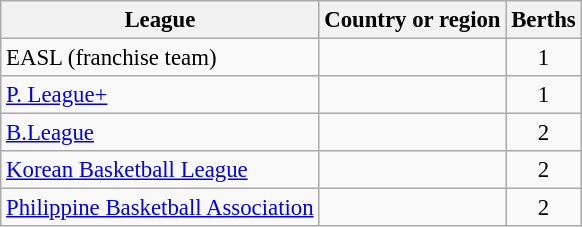<table class="wikitable" style="font-size:95%;">
<tr>
<th>League</th>
<th>Country or region</th>
<th>Berths</th>
</tr>
<tr>
<td>EASL (franchise team)</td>
<td></td>
<td align=center>1</td>
</tr>
<tr>
<td><a href='#'>P. League+</a></td>
<td></td>
<td align=center>1</td>
</tr>
<tr>
<td><a href='#'>B.League</a></td>
<td></td>
<td align=center>2</td>
</tr>
<tr>
<td><a href='#'>Korean Basketball League</a></td>
<td></td>
<td align=center>2</td>
</tr>
<tr>
<td><a href='#'>Philippine Basketball Association</a></td>
<td></td>
<td align=center>2</td>
</tr>
</table>
